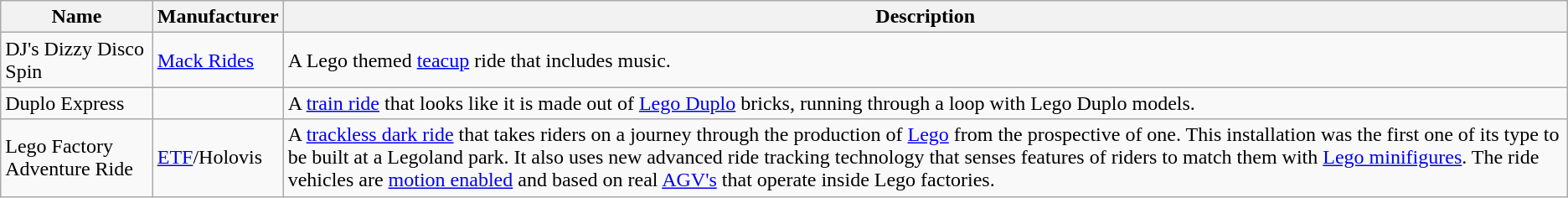<table class="wikitable">
<tr>
<th>Name</th>
<th>Manufacturer</th>
<th>Description</th>
</tr>
<tr>
<td>DJ's Dizzy Disco Spin</td>
<td><a href='#'>Mack Rides</a></td>
<td>A Lego themed <a href='#'>teacup</a> ride that includes music.</td>
</tr>
<tr>
<td>Duplo Express</td>
<td></td>
<td>A <a href='#'>train ride</a> that looks like it is made out of <a href='#'>Lego Duplo</a> bricks, running through a loop with Lego Duplo models.</td>
</tr>
<tr>
<td>Lego Factory Adventure Ride</td>
<td><a href='#'>ETF</a>/Holovis</td>
<td>A <a href='#'>trackless dark ride</a> that takes riders on a journey through the production of <a href='#'>Lego</a> from the prospective of one. This installation was the first one of its type to be built at a Legoland park. It also uses new advanced ride tracking technology that senses features of riders to match them with <a href='#'>Lego minifigures</a>. The ride vehicles are <a href='#'>motion enabled</a> and based on real <a href='#'>AGV's</a> that operate inside Lego factories.</td>
</tr>
</table>
